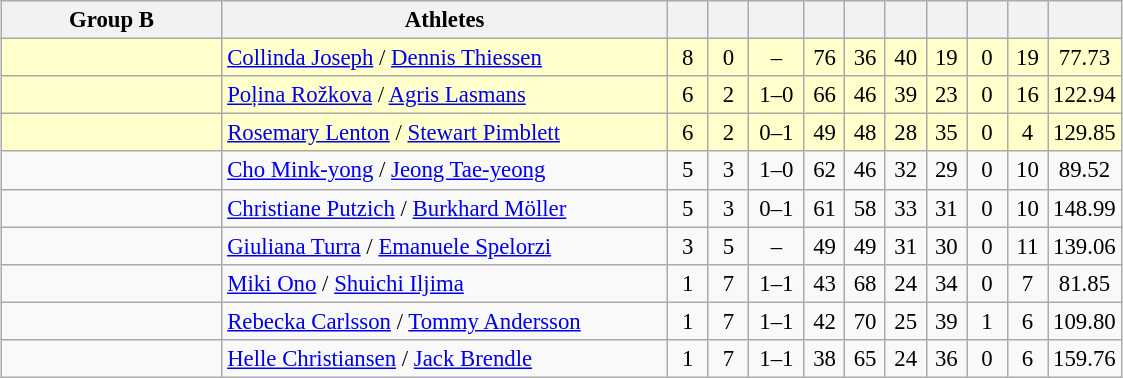<table>
<tr>
<td valign=top width=10%><br><table class="wikitable" style="font-size:95%; text-align:center;">
<tr>
<th width=140>Group B</th>
<th width=290>Athletes</th>
<th width=20></th>
<th width=20></th>
<th width=30></th>
<th width=20></th>
<th width=20></th>
<th width=20></th>
<th width=20></th>
<th width=20></th>
<th width=20></th>
<th width=20></th>
</tr>
<tr bgcolor=#ffffcc>
<td style="text-align:left;"></td>
<td style="text-align:left;"><a href='#'>Collinda Joseph</a> / <a href='#'>Dennis Thiessen</a></td>
<td>8</td>
<td>0</td>
<td>–</td>
<td>76</td>
<td>36</td>
<td>40</td>
<td>19</td>
<td>0</td>
<td>19</td>
<td>77.73</td>
</tr>
<tr bgcolor=#ffffcc>
<td style="text-align:left;"></td>
<td style="text-align:left;"><a href='#'>Poļina Rožkova</a> / <a href='#'>Agris Lasmans</a></td>
<td>6</td>
<td>2</td>
<td>1–0</td>
<td>66</td>
<td>46</td>
<td>39</td>
<td>23</td>
<td>0</td>
<td>16</td>
<td>122.94</td>
</tr>
<tr bgcolor=#ffffcc>
<td style="text-align:left;"></td>
<td style="text-align:left;"><a href='#'>Rosemary Lenton</a> / <a href='#'>Stewart Pimblett</a></td>
<td>6</td>
<td>2</td>
<td>0–1</td>
<td>49</td>
<td>48</td>
<td>28</td>
<td>35</td>
<td>0</td>
<td>4</td>
<td>129.85</td>
</tr>
<tr>
<td style="text-align:left;"></td>
<td style="text-align:left;"><a href='#'>Cho Mink-yong</a> / <a href='#'>Jeong Tae-yeong</a></td>
<td>5</td>
<td>3</td>
<td>1–0</td>
<td>62</td>
<td>46</td>
<td>32</td>
<td>29</td>
<td>0</td>
<td>10</td>
<td>89.52</td>
</tr>
<tr>
<td style="text-align:left;"></td>
<td style="text-align:left;"><a href='#'>Christiane Putzich</a> / <a href='#'>Burkhard Möller</a></td>
<td>5</td>
<td>3</td>
<td>0–1</td>
<td>61</td>
<td>58</td>
<td>33</td>
<td>31</td>
<td>0</td>
<td>10</td>
<td>148.99</td>
</tr>
<tr>
<td style="text-align:left;"></td>
<td style="text-align:left;"><a href='#'>Giuliana Turra</a> / <a href='#'>Emanuele Spelorzi</a></td>
<td>3</td>
<td>5</td>
<td>–</td>
<td>49</td>
<td>49</td>
<td>31</td>
<td>30</td>
<td>0</td>
<td>11</td>
<td>139.06</td>
</tr>
<tr>
<td style="text-align:left;"></td>
<td style="text-align:left;"><a href='#'>Miki Ono</a> / <a href='#'>Shuichi Iljima</a></td>
<td>1</td>
<td>7</td>
<td>1–1</td>
<td>43</td>
<td>68</td>
<td>24</td>
<td>34</td>
<td>0</td>
<td>7</td>
<td>81.85</td>
</tr>
<tr>
<td style="text-align:left;"></td>
<td style="text-align:left;"><a href='#'>Rebecka Carlsson</a> / <a href='#'>Tommy Andersson</a></td>
<td>1</td>
<td>7</td>
<td>1–1</td>
<td>42</td>
<td>70</td>
<td>25</td>
<td>39</td>
<td>1</td>
<td>6</td>
<td>109.80</td>
</tr>
<tr>
<td style="text-align:left;"></td>
<td style="text-align:left;"><a href='#'>Helle Christiansen</a> / <a href='#'>Jack Brendle</a></td>
<td>1</td>
<td>7</td>
<td>1–1</td>
<td>38</td>
<td>65</td>
<td>24</td>
<td>36</td>
<td>0</td>
<td>6</td>
<td>159.76</td>
</tr>
</table>
</td>
</tr>
</table>
